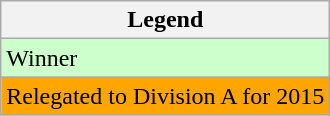<table class="wikitable">
<tr>
<th>Legend</th>
</tr>
<tr bgcolor=ccffcc>
<td>Winner</td>
</tr>
<tr bgcolor=FFA500>
<td>Relegated to Division A for 2015</td>
</tr>
</table>
